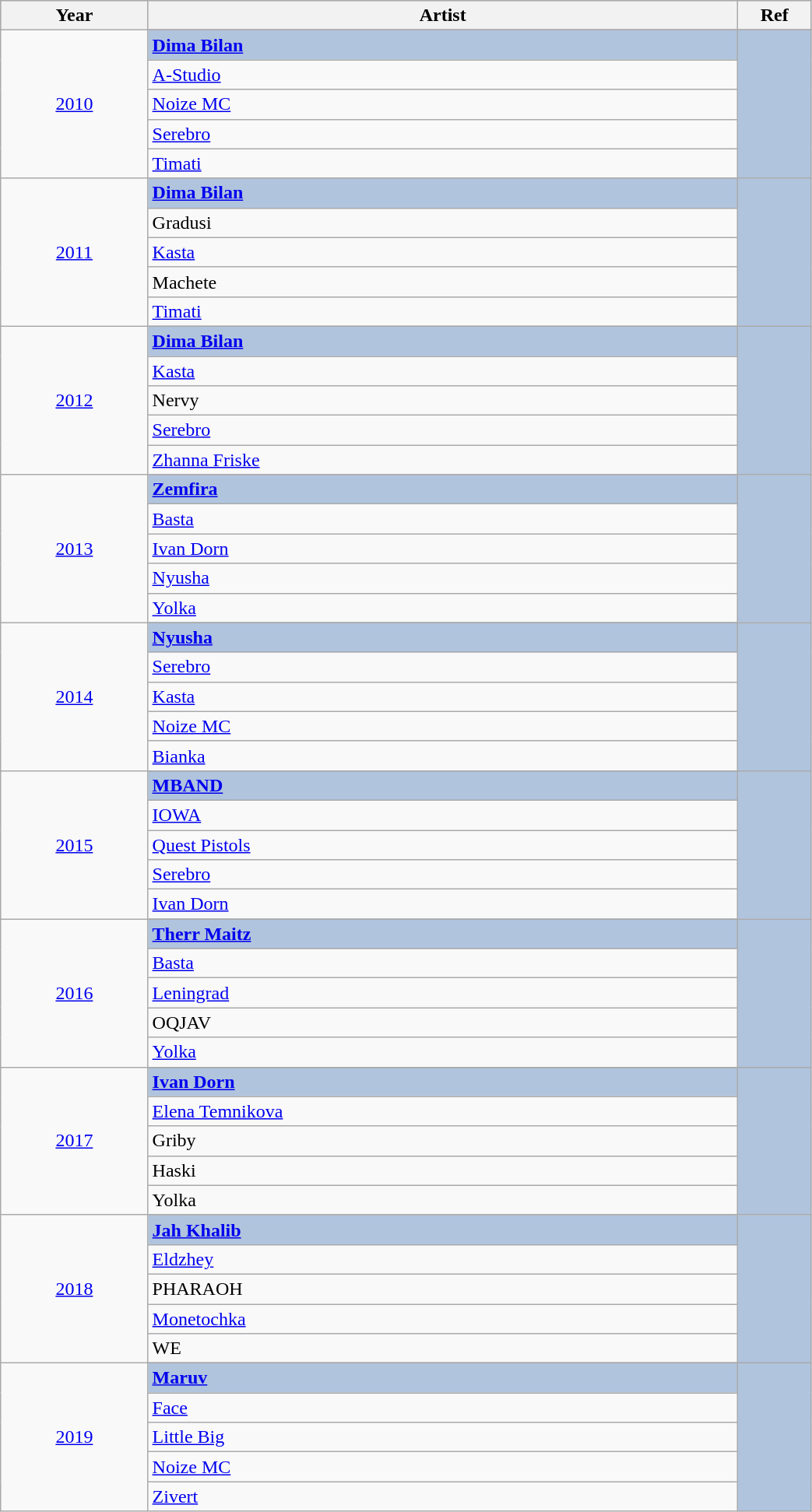<table class="wikitable" style="width:55%;">
<tr style="background:#bebebe;">
<th style="width:10%;">Year</th>
<th style="width:40%;">Artist</th>
<th style="width:5%;">Ref</th>
</tr>
<tr>
<td rowspan="6" align="center"><a href='#'>2010</a></td>
</tr>
<tr style="background:#B0C4DE">
<td><strong><a href='#'>Dima Bilan</a></strong></td>
<td rowspan="6" align="center"></td>
</tr>
<tr>
<td><a href='#'>A-Studio</a></td>
</tr>
<tr>
<td><a href='#'>Noize MC</a></td>
</tr>
<tr>
<td><a href='#'>Serebro</a></td>
</tr>
<tr>
<td><a href='#'>Timati</a></td>
</tr>
<tr>
<td rowspan="6" align="center"><a href='#'>2011</a></td>
</tr>
<tr style="background:#B0C4DE">
<td><strong><a href='#'>Dima Bilan</a></strong></td>
<td rowspan="6" align="center"></td>
</tr>
<tr>
<td>Gradusi</td>
</tr>
<tr>
<td><a href='#'>Kasta</a></td>
</tr>
<tr>
<td>Machete</td>
</tr>
<tr>
<td><a href='#'>Timati</a></td>
</tr>
<tr>
<td rowspan="6" align="center"><a href='#'>2012</a></td>
</tr>
<tr style="background:#B0C4DE">
<td><strong><a href='#'>Dima Bilan</a></strong></td>
<td rowspan="6" align="center"></td>
</tr>
<tr>
<td><a href='#'>Kasta</a></td>
</tr>
<tr>
<td>Nervy</td>
</tr>
<tr>
<td><a href='#'>Serebro</a></td>
</tr>
<tr>
<td><a href='#'>Zhanna Friske</a></td>
</tr>
<tr>
<td rowspan="6" align="center"><a href='#'>2013</a></td>
</tr>
<tr style="background:#B0C4DE">
<td><strong><a href='#'>Zemfira</a></strong></td>
<td rowspan="6" align="center"></td>
</tr>
<tr>
<td><a href='#'>Basta</a></td>
</tr>
<tr>
<td><a href='#'>Ivan Dorn</a></td>
</tr>
<tr>
<td><a href='#'>Nyusha</a></td>
</tr>
<tr>
<td><a href='#'>Yolka</a></td>
</tr>
<tr>
<td rowspan="6" align="center"><a href='#'>2014</a></td>
</tr>
<tr style="background:#B0C4DE">
<td><strong><a href='#'>Nyusha</a></strong></td>
<td rowspan="6" align="center"></td>
</tr>
<tr>
<td><a href='#'>Serebro</a></td>
</tr>
<tr>
<td><a href='#'>Kasta</a></td>
</tr>
<tr>
<td><a href='#'>Noize MC</a></td>
</tr>
<tr>
<td><a href='#'>Bianka</a></td>
</tr>
<tr>
<td rowspan="6" align="center"><a href='#'>2015</a></td>
</tr>
<tr style="background:#B0C4DE">
<td><strong><a href='#'>MBAND</a></strong></td>
<td rowspan="6" align="center"></td>
</tr>
<tr>
<td><a href='#'>IOWA</a></td>
</tr>
<tr>
<td><a href='#'>Quest Pistols</a></td>
</tr>
<tr>
<td><a href='#'>Serebro</a></td>
</tr>
<tr>
<td><a href='#'>Ivan Dorn</a></td>
</tr>
<tr>
<td rowspan="6" align="center"><a href='#'>2016</a></td>
</tr>
<tr style="background:#B0C4DE">
<td><strong><a href='#'>Therr Maitz</a></strong></td>
<td rowspan="6" align="center"></td>
</tr>
<tr>
<td><a href='#'>Basta</a></td>
</tr>
<tr>
<td><a href='#'>Leningrad</a></td>
</tr>
<tr>
<td>OQJAV</td>
</tr>
<tr>
<td><a href='#'>Yolka</a></td>
</tr>
<tr>
<td rowspan="6" align="center"><a href='#'>2017</a></td>
</tr>
<tr style="background:#B0C4DE">
<td><strong><a href='#'>Ivan Dorn</a></strong></td>
<td rowspan="6" align="center"></td>
</tr>
<tr>
<td><a href='#'>Elena Temnikova</a></td>
</tr>
<tr>
<td>Griby</td>
</tr>
<tr>
<td>Haski</td>
</tr>
<tr>
<td>Yolka</td>
</tr>
<tr>
<td rowspan="6" align="center"><a href='#'>2018</a></td>
</tr>
<tr style="background:#B0C4DE">
<td><strong><a href='#'>Jah Khalib</a></strong></td>
<td rowspan="6" align="center"></td>
</tr>
<tr>
<td><a href='#'>Eldzhey</a></td>
</tr>
<tr>
<td>PHARAOH</td>
</tr>
<tr>
<td><a href='#'>Monetochka</a></td>
</tr>
<tr>
<td>WE</td>
</tr>
<tr>
<td rowspan="6" align="center"><a href='#'>2019</a></td>
</tr>
<tr style="background:#B0C4DE">
<td><strong><a href='#'>Maruv</a></strong></td>
<td rowspan="6" align="center"></td>
</tr>
<tr>
<td><a href='#'>Face</a></td>
</tr>
<tr>
<td><a href='#'>Little Big</a></td>
</tr>
<tr>
<td><a href='#'>Noize MC</a></td>
</tr>
<tr>
<td><a href='#'>Zivert</a></td>
</tr>
</table>
